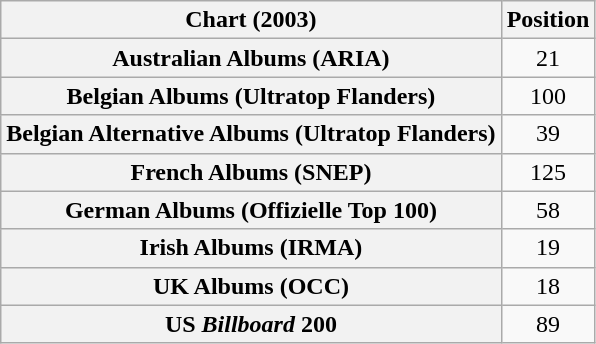<table class="wikitable sortable plainrowheaders" style="text-align:center;"{| class="wikitable sortable plainrowheaders" style="text-align:center;">
<tr>
<th scope="col">Chart (2003)</th>
<th scope="col">Position</th>
</tr>
<tr>
<th scope="row">Australian Albums (ARIA)</th>
<td>21</td>
</tr>
<tr>
<th scope="row">Belgian Albums (Ultratop Flanders)</th>
<td>100</td>
</tr>
<tr>
<th scope="row">Belgian Alternative Albums (Ultratop Flanders)</th>
<td>39</td>
</tr>
<tr>
<th scope="row">French Albums (SNEP)</th>
<td>125</td>
</tr>
<tr>
<th scope="row">German Albums (Offizielle Top 100)</th>
<td>58</td>
</tr>
<tr>
<th scope="row">Irish Albums (IRMA)</th>
<td>19</td>
</tr>
<tr>
<th scope="row">UK Albums (OCC)</th>
<td>18</td>
</tr>
<tr>
<th scope="row">US <em>Billboard</em> 200</th>
<td>89</td>
</tr>
</table>
